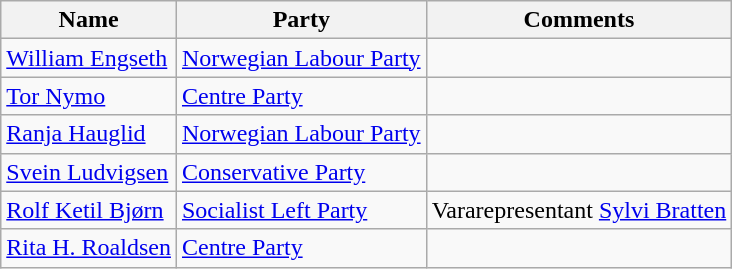<table class="wikitable">
<tr>
<th>Name</th>
<th>Party</th>
<th>Comments</th>
</tr>
<tr>
<td><a href='#'>William Engseth</a></td>
<td><a href='#'>Norwegian Labour Party</a></td>
<td></td>
</tr>
<tr>
<td><a href='#'>Tor Nymo</a></td>
<td><a href='#'>Centre Party</a></td>
<td></td>
</tr>
<tr>
<td><a href='#'>Ranja Hauglid</a></td>
<td><a href='#'>Norwegian Labour Party</a></td>
<td></td>
</tr>
<tr>
<td><a href='#'>Svein Ludvigsen</a></td>
<td><a href='#'>Conservative Party</a></td>
<td></td>
</tr>
<tr>
<td><a href='#'>Rolf Ketil Bjørn</a></td>
<td><a href='#'>Socialist Left Party</a></td>
<td>Vararepresentant <a href='#'>Sylvi Bratten</a></td>
</tr>
<tr>
<td><a href='#'>Rita H. Roaldsen</a></td>
<td><a href='#'>Centre Party</a></td>
<td></td>
</tr>
</table>
